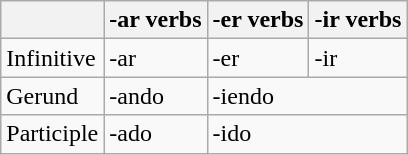<table class="wikitable">
<tr>
<th></th>
<th>-ar verbs</th>
<th>-er verbs</th>
<th>-ir verbs</th>
</tr>
<tr>
<td>Infinitive</td>
<td>-ar</td>
<td>-er</td>
<td>-ir</td>
</tr>
<tr>
<td>Gerund</td>
<td>-ando</td>
<td colspan="2">-iendo</td>
</tr>
<tr>
<td>Participle</td>
<td>-ado</td>
<td colspan="2">-ido</td>
</tr>
</table>
